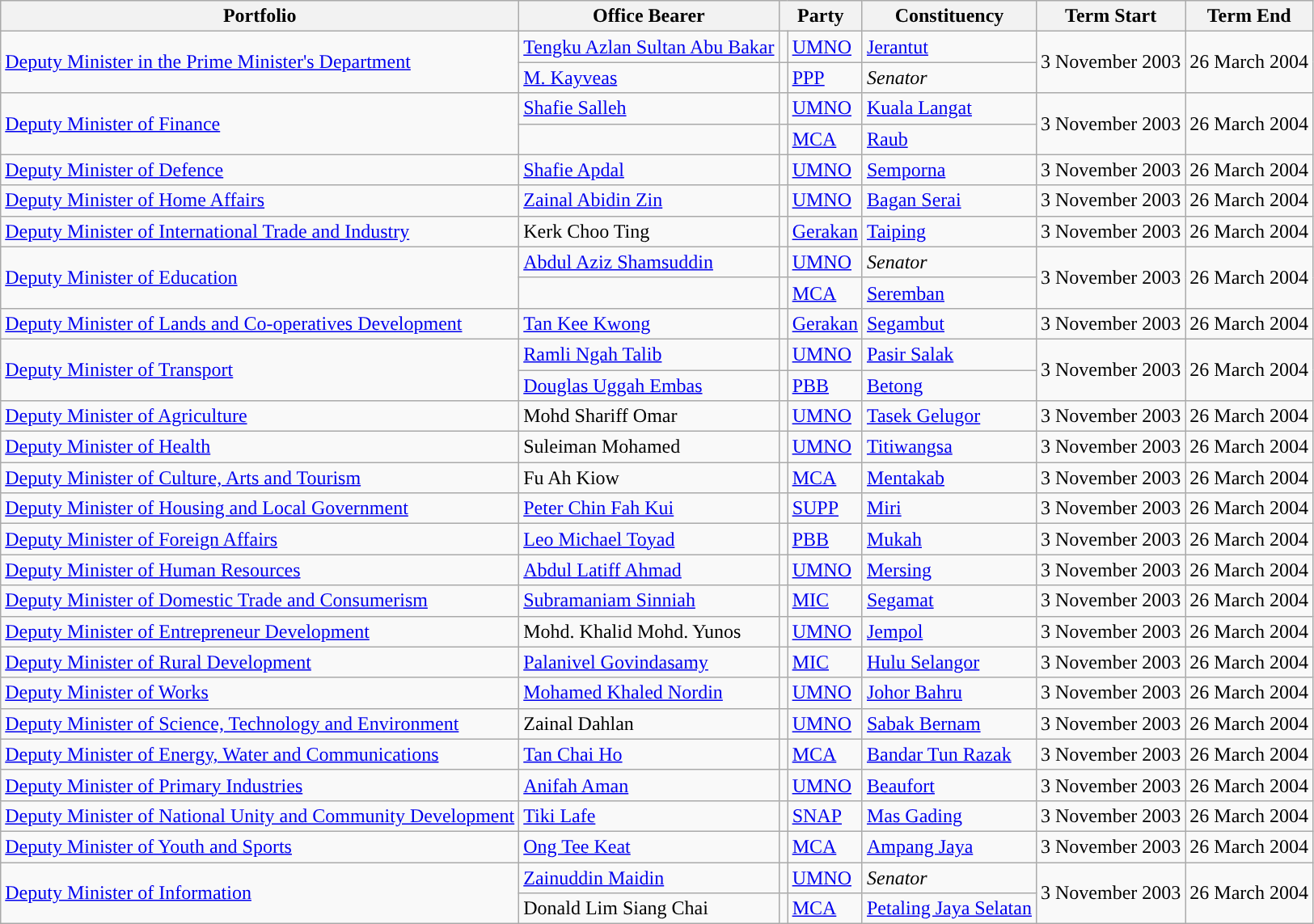<table class="sortable wikitable">
<tr>
<th>Portfolio</th>
<th>Office Bearer</th>
<th colspan=2>Party</th>
<th>Constituency</th>
<th>Term Start</th>
<th>Term End</th>
</tr>
<tr>
<td rowspan="2"><a href='#'>Deputy Minister in the Prime Minister's Department</a></td>
<td><a href='#'>Tengku Azlan Sultan Abu Bakar</a></td>
<td rowspan=1></td>
<td><a href='#'>UMNO</a></td>
<td><a href='#'>Jerantut</a></td>
<td rowspan=2>3 November 2003</td>
<td rowspan=2>26 March 2004</td>
</tr>
<tr>
<td><a href='#'>M. Kayveas</a></td>
<td rowspan=1></td>
<td><a href='#'>PPP</a></td>
<td><em>Senator</em></td>
</tr>
<tr>
<td rowspan="2"><a href='#'>Deputy Minister of Finance</a></td>
<td><a href='#'>Shafie Salleh</a></td>
<td rowspan=1></td>
<td><a href='#'>UMNO</a></td>
<td><a href='#'>Kuala Langat</a></td>
<td rowspan=2>3 November 2003</td>
<td rowspan=2>26 March 2004</td>
</tr>
<tr>
<td></td>
<td rowspan=1></td>
<td><a href='#'>MCA</a></td>
<td><a href='#'>Raub</a></td>
</tr>
<tr>
<td><a href='#'>Deputy Minister of Defence</a></td>
<td><a href='#'>Shafie Apdal</a></td>
<td rowspan=1></td>
<td><a href='#'>UMNO</a></td>
<td><a href='#'>Semporna</a></td>
<td>3 November 2003</td>
<td>26 March 2004</td>
</tr>
<tr>
<td><a href='#'>Deputy Minister of Home Affairs</a></td>
<td><a href='#'>Zainal Abidin Zin</a></td>
<td rowspan=1></td>
<td><a href='#'>UMNO</a></td>
<td><a href='#'>Bagan Serai</a></td>
<td>3 November 2003</td>
<td>26 March 2004</td>
</tr>
<tr>
<td><a href='#'>Deputy Minister of International Trade and Industry</a></td>
<td>Kerk Choo Ting</td>
<td rowspan=1></td>
<td><a href='#'>Gerakan</a></td>
<td><a href='#'>Taiping</a></td>
<td>3 November 2003</td>
<td>26 March 2004</td>
</tr>
<tr>
<td rowspan="2"><a href='#'>Deputy Minister of Education</a></td>
<td><a href='#'>Abdul Aziz Shamsuddin</a></td>
<td rowspan=1></td>
<td><a href='#'>UMNO</a></td>
<td><em>Senator</em></td>
<td rowspan=2>3 November 2003</td>
<td rowspan=2>26 March 2004</td>
</tr>
<tr>
<td></td>
<td rowspan=1></td>
<td><a href='#'>MCA</a></td>
<td><a href='#'>Seremban</a></td>
</tr>
<tr>
<td><a href='#'>Deputy Minister of Lands and Co-operatives Development</a></td>
<td><a href='#'>Tan Kee Kwong</a></td>
<td rowspan=1></td>
<td><a href='#'>Gerakan</a></td>
<td><a href='#'>Segambut</a></td>
<td>3 November 2003</td>
<td>26 March 2004</td>
</tr>
<tr>
<td rowspan=2><a href='#'>Deputy Minister of Transport</a></td>
<td><a href='#'>Ramli Ngah Talib</a></td>
<td rowspan=1></td>
<td><a href='#'>UMNO</a></td>
<td><a href='#'>Pasir Salak</a></td>
<td rowspan=2>3 November 2003</td>
<td rowspan=2>26 March 2004</td>
</tr>
<tr>
<td><a href='#'>Douglas Uggah Embas</a></td>
<td rowspan=1></td>
<td><a href='#'>PBB</a></td>
<td><a href='#'>Betong</a></td>
</tr>
<tr>
<td><a href='#'>Deputy Minister of Agriculture</a></td>
<td>Mohd Shariff Omar</td>
<td rowspan=1></td>
<td><a href='#'>UMNO</a></td>
<td><a href='#'>Tasek Gelugor</a></td>
<td>3 November 2003</td>
<td>26 March 2004</td>
</tr>
<tr>
<td><a href='#'>Deputy Minister of Health</a></td>
<td>Suleiman Mohamed</td>
<td rowspan=1></td>
<td><a href='#'>UMNO</a></td>
<td><a href='#'>Titiwangsa</a></td>
<td>3 November 2003</td>
<td>26 March 2004</td>
</tr>
<tr>
<td><a href='#'>Deputy Minister of Culture, Arts and Tourism</a></td>
<td>Fu Ah Kiow</td>
<td rowspan=1></td>
<td><a href='#'>MCA</a></td>
<td><a href='#'>Mentakab</a></td>
<td>3 November 2003</td>
<td>26 March 2004</td>
</tr>
<tr>
<td><a href='#'>Deputy Minister of Housing and Local Government</a></td>
<td><a href='#'>Peter Chin Fah Kui</a></td>
<td rowspan=1></td>
<td><a href='#'>SUPP</a></td>
<td><a href='#'>Miri</a></td>
<td>3 November 2003</td>
<td>26 March 2004</td>
</tr>
<tr>
<td><a href='#'>Deputy Minister of Foreign Affairs</a></td>
<td><a href='#'>Leo Michael Toyad</a></td>
<td rowspan=1></td>
<td><a href='#'>PBB</a></td>
<td><a href='#'>Mukah</a></td>
<td>3 November 2003</td>
<td>26 March 2004</td>
</tr>
<tr>
<td><a href='#'>Deputy Minister of Human Resources</a></td>
<td><a href='#'>Abdul Latiff Ahmad</a></td>
<td rowspan=1></td>
<td><a href='#'>UMNO</a></td>
<td><a href='#'>Mersing</a></td>
<td>3 November 2003</td>
<td>26 March 2004</td>
</tr>
<tr>
<td><a href='#'>Deputy Minister of Domestic Trade and Consumerism</a></td>
<td><a href='#'>Subramaniam Sinniah</a></td>
<td rowspan=1></td>
<td><a href='#'>MIC</a></td>
<td><a href='#'>Segamat</a></td>
<td>3 November 2003</td>
<td>26 March 2004</td>
</tr>
<tr>
<td><a href='#'>Deputy Minister of Entrepreneur Development</a></td>
<td>Mohd. Khalid Mohd. Yunos</td>
<td rowspan=1></td>
<td><a href='#'>UMNO</a></td>
<td><a href='#'>Jempol</a></td>
<td>3 November 2003</td>
<td>26 March 2004</td>
</tr>
<tr>
<td><a href='#'>Deputy Minister of Rural Development</a></td>
<td><a href='#'>Palanivel Govindasamy</a></td>
<td rowspan=1></td>
<td><a href='#'>MIC</a></td>
<td><a href='#'>Hulu Selangor</a></td>
<td>3 November 2003</td>
<td>26 March 2004</td>
</tr>
<tr>
<td><a href='#'>Deputy Minister of Works</a></td>
<td><a href='#'>Mohamed Khaled Nordin</a></td>
<td rowspan=1></td>
<td><a href='#'>UMNO</a></td>
<td><a href='#'>Johor Bahru</a></td>
<td>3 November 2003</td>
<td>26 March 2004</td>
</tr>
<tr>
<td><a href='#'>Deputy Minister of Science, Technology and Environment</a></td>
<td>Zainal Dahlan</td>
<td rowspan=1></td>
<td><a href='#'>UMNO</a></td>
<td><a href='#'>Sabak Bernam</a></td>
<td>3 November 2003</td>
<td>26 March 2004</td>
</tr>
<tr>
<td><a href='#'>Deputy Minister of Energy, Water and Communications</a></td>
<td><a href='#'>Tan Chai Ho</a></td>
<td rowspan=1></td>
<td><a href='#'>MCA</a></td>
<td><a href='#'>Bandar Tun Razak</a></td>
<td>3 November 2003</td>
<td>26 March 2004</td>
</tr>
<tr>
<td><a href='#'>Deputy Minister of Primary Industries</a></td>
<td><a href='#'>Anifah Aman</a></td>
<td rowspan=1></td>
<td><a href='#'>UMNO</a></td>
<td><a href='#'>Beaufort</a></td>
<td>3 November 2003</td>
<td>26 March 2004</td>
</tr>
<tr>
<td><a href='#'>Deputy Minister of National Unity and Community Development</a></td>
<td><a href='#'>Tiki Lafe</a></td>
<td rowspan=1></td>
<td><a href='#'>SNAP</a></td>
<td><a href='#'>Mas Gading</a></td>
<td>3 November 2003</td>
<td>26 March 2004</td>
</tr>
<tr>
<td><a href='#'>Deputy Minister of Youth and Sports</a></td>
<td><a href='#'>Ong Tee Keat</a></td>
<td rowspan=1></td>
<td><a href='#'>MCA</a></td>
<td><a href='#'>Ampang Jaya</a></td>
<td>3 November 2003</td>
<td>26 March 2004</td>
</tr>
<tr>
<td rowspan=2><a href='#'>Deputy Minister of Information</a></td>
<td><a href='#'>Zainuddin Maidin</a></td>
<td rowspan=1></td>
<td><a href='#'>UMNO</a></td>
<td><em>Senator</em></td>
<td rowspan=2>3 November 2003</td>
<td rowspan=2>26 March 2004</td>
</tr>
<tr>
<td>Donald Lim Siang Chai</td>
<td rowspan=1></td>
<td><a href='#'>MCA</a></td>
<td><a href='#'>Petaling Jaya Selatan</a></td>
</tr>
</table>
